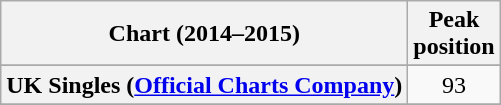<table class="wikitable plainrowheaders sortable" style="text-align:center;">
<tr>
<th scope="col">Chart (2014–2015)</th>
<th scope="col">Peak<br>position</th>
</tr>
<tr>
</tr>
<tr>
</tr>
<tr>
</tr>
<tr>
</tr>
<tr>
</tr>
<tr>
</tr>
<tr>
<th scope="row">UK Singles (<a href='#'>Official Charts Company</a>)</th>
<td style="text-align:center;">93</td>
</tr>
<tr>
</tr>
<tr>
</tr>
<tr>
</tr>
<tr>
</tr>
</table>
